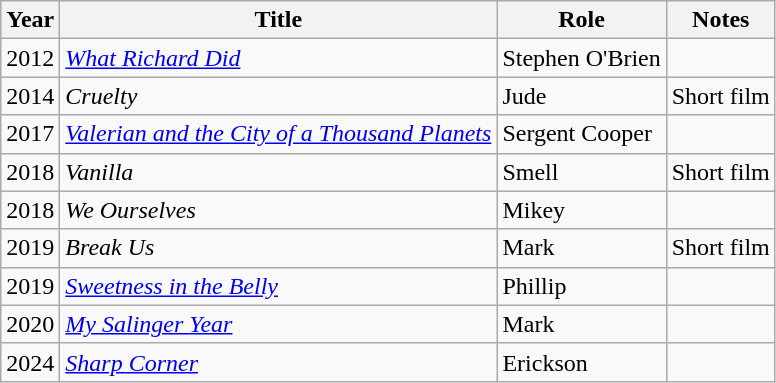<table class="wikitable sortable">
<tr>
<th>Year</th>
<th>Title</th>
<th>Role</th>
<th class="unsortable">Notes</th>
</tr>
<tr>
<td>2012</td>
<td><em><a href='#'>What Richard Did</a></em></td>
<td>Stephen O'Brien</td>
<td></td>
</tr>
<tr>
<td>2014</td>
<td><em>Cruelty</em></td>
<td>Jude</td>
<td>Short film</td>
</tr>
<tr>
<td>2017</td>
<td><em><a href='#'>Valerian and the City of a Thousand Planets</a></em></td>
<td>Sergent Cooper</td>
<td></td>
</tr>
<tr>
<td>2018</td>
<td><em>Vanilla</em></td>
<td>Smell</td>
<td>Short film</td>
</tr>
<tr>
<td>2018</td>
<td><em>We Ourselves</em></td>
<td>Mikey</td>
<td></td>
</tr>
<tr>
<td>2019</td>
<td><em>Break Us</em></td>
<td>Mark</td>
<td>Short film</td>
</tr>
<tr>
<td>2019</td>
<td><em><a href='#'>Sweetness in the Belly</a></em></td>
<td>Phillip</td>
<td></td>
</tr>
<tr>
<td>2020</td>
<td><em><a href='#'>My Salinger Year</a></em></td>
<td>Mark</td>
<td></td>
</tr>
<tr>
<td>2024</td>
<td><em><a href='#'>Sharp Corner</a></em></td>
<td>Erickson</td>
<td></td>
</tr>
</table>
